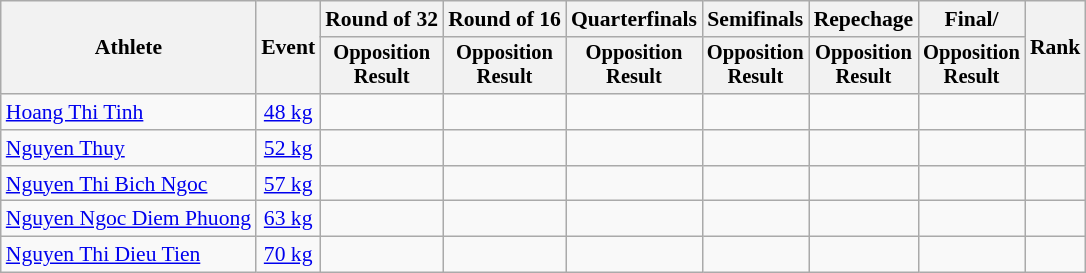<table class=wikitable style="text-align:center; font-size:90%">
<tr>
<th rowspan="2">Athlete</th>
<th rowspan="2">Event</th>
<th>Round of 32</th>
<th>Round of 16</th>
<th>Quarterfinals</th>
<th>Semifinals</th>
<th>Repechage</th>
<th>Final/</th>
<th rowspan=2>Rank</th>
</tr>
<tr style="font-size:95%">
<th>Opposition<br>Result</th>
<th>Opposition<br>Result</th>
<th>Opposition<br>Result</th>
<th>Opposition<br>Result</th>
<th>Opposition<br>Result</th>
<th>Opposition<br>Result</th>
</tr>
<tr>
<td align=left><a href='#'>Hoang Thi Tinh</a></td>
<td><a href='#'>48 kg</a></td>
<td style="text-align:center;"><br></td>
<td style="text-align:center;"><br></td>
<td style="text-align:center;"><br></td>
<td style="text-align:center;"><br></td>
<td style="text-align:center;"><br></td>
<td style="text-align:center;"><br></td>
<td style="text-align:center;"><br></td>
</tr>
<tr>
<td align=left><a href='#'>Nguyen Thuy</a></td>
<td><a href='#'>52 kg</a></td>
<td style="text-align:center;"><br></td>
<td style="text-align:center;"><br></td>
<td style="text-align:center;"><br></td>
<td style="text-align:center;"><br></td>
<td style="text-align:center;"><br></td>
<td style="text-align:center;"><br></td>
<td style="text-align:center;"><br></td>
</tr>
<tr>
<td align=left><a href='#'>Nguyen Thi Bich Ngoc</a></td>
<td><a href='#'>57 kg</a></td>
<td style="text-align:center;"><br></td>
<td style="text-align:center;"><br></td>
<td style="text-align:center;"><br></td>
<td style="text-align:center;"><br></td>
<td style="text-align:center;"><br></td>
<td style="text-align:center;"><br></td>
<td style="text-align:center;"><br></td>
</tr>
<tr>
<td align=left><a href='#'>Nguyen Ngoc Diem Phuong</a></td>
<td><a href='#'>63 kg</a></td>
<td style="text-align:center;"><br></td>
<td style="text-align:center;"><br></td>
<td style="text-align:center;"><br></td>
<td style="text-align:center;"><br></td>
<td style="text-align:center;"><br></td>
<td style="text-align:center;"><br></td>
<td style="text-align:center;"><br></td>
</tr>
<tr>
<td align=left><a href='#'>Nguyen Thi Dieu Tien</a></td>
<td><a href='#'>70 kg</a></td>
<td style="text-align:center;"><br></td>
<td style="text-align:center;"><br></td>
<td style="text-align:center;"><br></td>
<td style="text-align:center;"><br></td>
<td style="text-align:center;"><br></td>
<td style="text-align:center;"><br></td>
<td style="text-align:center;"><br></td>
</tr>
</table>
